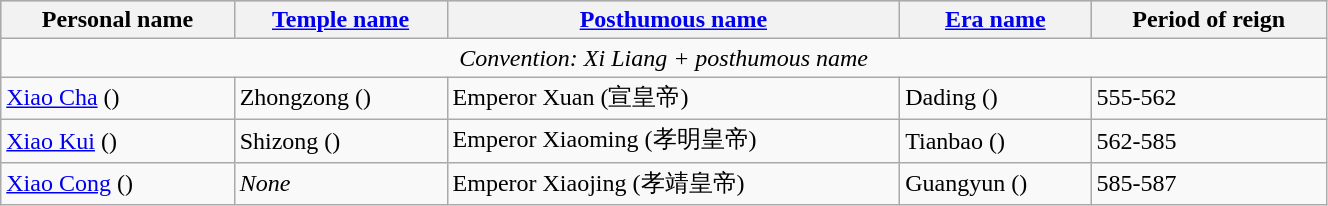<table class="wikitable" width="70%">
<tr bgcolor="#CCCCCC">
<th>Personal name</th>
<th><a href='#'>Temple name</a></th>
<th><a href='#'>Posthumous name</a></th>
<th><a href='#'>Era name</a></th>
<th>Period of reign</th>
</tr>
<tr>
<td colspan="5" align="center"><em>Convention: Xi Liang + posthumous name</em></td>
</tr>
<tr>
<td><a href='#'>Xiao Cha</a> ()</td>
<td>Zhongzong ()</td>
<td>Emperor Xuan (宣皇帝)</td>
<td>Dading ()</td>
<td>555-562</td>
</tr>
<tr>
<td><a href='#'>Xiao Kui</a> ()</td>
<td>Shizong ()</td>
<td>Emperor Xiaoming (孝明皇帝)</td>
<td>Tianbao ()</td>
<td>562-585</td>
</tr>
<tr>
<td><a href='#'>Xiao Cong</a> ()</td>
<td><em>None</em></td>
<td>Emperor Xiaojing (孝靖皇帝)</td>
<td>Guangyun ()</td>
<td>585-587</td>
</tr>
</table>
